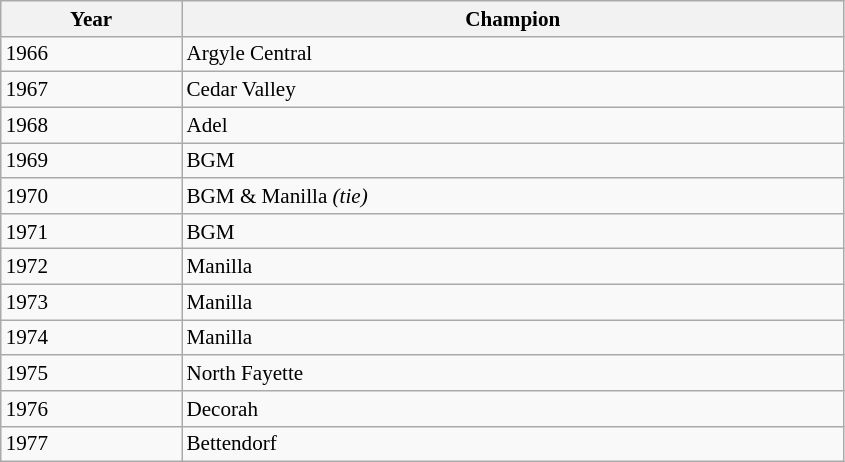<table class="wikitable collapsible collapsed" style="font-size:88%; min-width:40em">
<tr>
<th>Year</th>
<th>Champion</th>
</tr>
<tr>
<td>1966</td>
<td>Argyle Central</td>
</tr>
<tr>
<td>1967</td>
<td>Cedar Valley</td>
</tr>
<tr>
<td>1968</td>
<td>Adel</td>
</tr>
<tr>
<td>1969</td>
<td>BGM</td>
</tr>
<tr>
<td>1970</td>
<td>BGM & Manilla <em>(tie)</em></td>
</tr>
<tr>
<td>1971</td>
<td>BGM</td>
</tr>
<tr>
<td>1972</td>
<td>Manilla</td>
</tr>
<tr>
<td>1973</td>
<td>Manilla</td>
</tr>
<tr>
<td>1974</td>
<td>Manilla</td>
</tr>
<tr>
<td>1975</td>
<td>North Fayette</td>
</tr>
<tr>
<td>1976</td>
<td>Decorah</td>
</tr>
<tr>
<td>1977</td>
<td>Bettendorf</td>
</tr>
</table>
